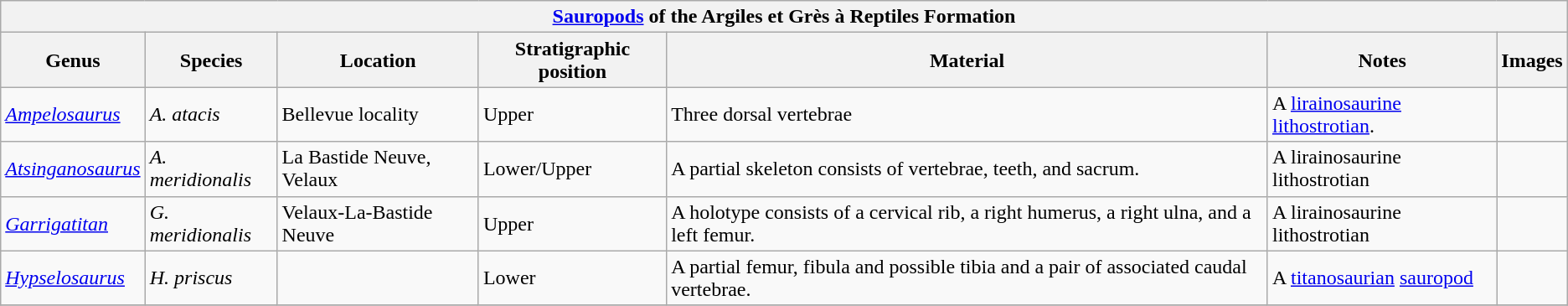<table class="wikitable" align="center">
<tr>
<th colspan="7" align="center"><a href='#'>Sauropods</a> of the Argiles et Grès à Reptiles Formation</th>
</tr>
<tr>
<th>Genus</th>
<th>Species</th>
<th>Location</th>
<th>Stratigraphic position</th>
<th>Material</th>
<th>Notes</th>
<th>Images</th>
</tr>
<tr>
<td><em><a href='#'>Ampelosaurus</a></em></td>
<td><em>A. atacis</em></td>
<td>Bellevue locality</td>
<td>Upper</td>
<td>Three dorsal vertebrae</td>
<td>A <a href='#'>lirainosaurine</a> <a href='#'>lithostrotian</a>.</td>
<td></td>
</tr>
<tr>
<td><em><a href='#'>Atsinganosaurus</a></em></td>
<td><em>A. meridionalis</em></td>
<td>La Bastide Neuve, Velaux</td>
<td>Lower/Upper</td>
<td>A partial skeleton consists of vertebrae, teeth, and sacrum.</td>
<td>A lirainosaurine lithostrotian</td>
<td></td>
</tr>
<tr>
<td><em><a href='#'>Garrigatitan</a></em></td>
<td><em>G. meridionalis</em></td>
<td>Velaux-La-Bastide Neuve</td>
<td>Upper</td>
<td>A holotype consists of a cervical rib, a right humerus, a right ulna, and a left femur.</td>
<td>A lirainosaurine lithostrotian</td>
<td></td>
</tr>
<tr>
<td><em><a href='#'>Hypselosaurus</a></em></td>
<td><em>H. priscus</em></td>
<td></td>
<td>Lower</td>
<td>A partial femur, fibula and possible tibia and a pair of associated caudal vertebrae.</td>
<td>A <a href='#'>titanosaurian</a> <a href='#'>sauropod</a></td>
<td></td>
</tr>
<tr>
</tr>
</table>
